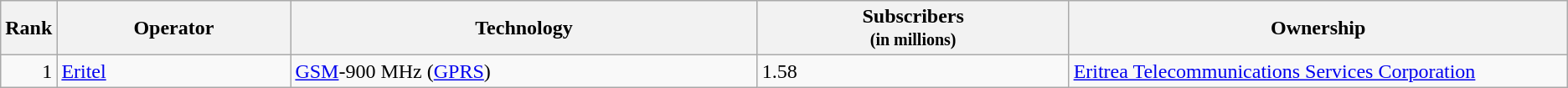<table class="wikitable">
<tr>
<th style="width:3%;">Rank</th>
<th style="width:15%;">Operator</th>
<th style="width:30%;">Technology</th>
<th style="width:20%;">Subscribers<br><small>(in millions)</small></th>
<th style="width:32%;">Ownership</th>
</tr>
<tr>
<td align=right>1</td>
<td><a href='#'>Eritel</a></td>
<td><a href='#'>GSM</a>-900 MHz (<a href='#'>GPRS</a>)</td>
<td>1.58</td>
<td><a href='#'>Eritrea Telecommunications Services Corporation</a></td>
</tr>
</table>
